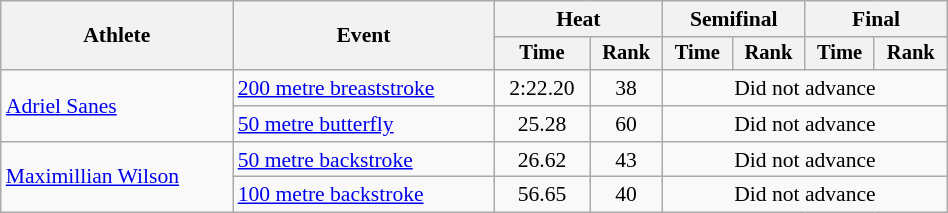<table class="wikitable" style="text-align:center; font-size:90%; width:50%;">
<tr>
<th rowspan="2">Athlete</th>
<th rowspan="2">Event</th>
<th colspan="2">Heat</th>
<th colspan="2">Semifinal</th>
<th colspan="2">Final</th>
</tr>
<tr style="font-size:95%">
<th>Time</th>
<th>Rank</th>
<th>Time</th>
<th>Rank</th>
<th>Time</th>
<th>Rank</th>
</tr>
<tr>
<td align=left rowspan=2><a href='#'>Adriel Sanes</a></td>
<td align=left><a href='#'>200 metre breaststroke</a></td>
<td>2:22.20</td>
<td>38</td>
<td colspan=4>Did not advance</td>
</tr>
<tr>
<td align=left><a href='#'>50 metre butterfly</a></td>
<td>25.28</td>
<td>60</td>
<td colspan=4>Did not advance</td>
</tr>
<tr>
<td align=left rowspan=2><a href='#'>Maximillian Wilson</a></td>
<td align=left><a href='#'>50 metre backstroke</a></td>
<td>26.62</td>
<td>43</td>
<td colspan=4>Did not advance</td>
</tr>
<tr>
<td align=left><a href='#'>100 metre backstroke</a></td>
<td>56.65</td>
<td>40</td>
<td colspan=4>Did not advance</td>
</tr>
</table>
